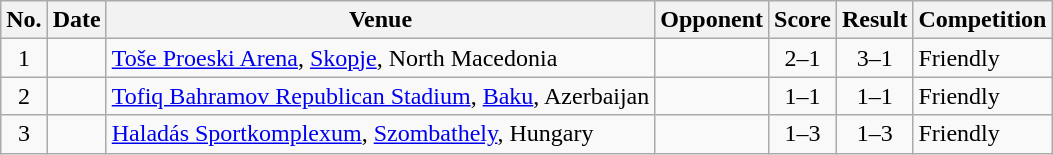<table class="wikitable sortable">
<tr>
<th scope="col">No.</th>
<th scope="col">Date</th>
<th scope="col">Venue</th>
<th scope="col">Opponent</th>
<th scope="col">Score</th>
<th scope="col">Result</th>
<th scope="col">Competition</th>
</tr>
<tr>
<td align="center">1</td>
<td></td>
<td><a href='#'>Toše Proeski Arena</a>, <a href='#'>Skopje</a>, North Macedonia</td>
<td></td>
<td align="center">2–1</td>
<td align="center">3–1</td>
<td>Friendly</td>
</tr>
<tr>
<td align="center">2</td>
<td></td>
<td><a href='#'>Tofiq Bahramov Republican Stadium</a>, <a href='#'>Baku</a>, Azerbaijan</td>
<td></td>
<td align="center">1–1</td>
<td align="center">1–1</td>
<td>Friendly</td>
</tr>
<tr>
<td align="center">3</td>
<td></td>
<td><a href='#'>Haladás Sportkomplexum</a>, <a href='#'>Szombathely</a>, Hungary</td>
<td></td>
<td align="center">1–3</td>
<td align="center">1–3</td>
<td>Friendly</td>
</tr>
</table>
